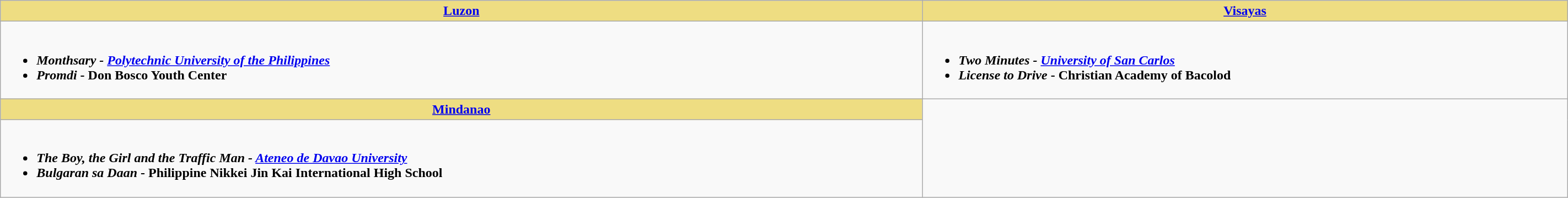<table class=wikitable style="width:150%">
<tr>
<th style="background:#EEDD82;" ! style="width="50%"><a href='#'>Luzon</a></th>
<th style="background:#EEDD82;" ! style="width="50%"><a href='#'>Visayas</a></th>
</tr>
<tr>
<td valign="top"><br><ul><li><strong><em>Monthsary<em> - <a href='#'>Polytechnic University of the Philippines</a><strong></li><li></em></strong>Promdi</em> - Don Bosco Youth Center</strong></li></ul></td>
<td valign="top"><br><ul><li><strong><em>Two Minutes<em> - <a href='#'>University of San Carlos</a><strong></li><li></em></strong>License to Drive</em> - Christian Academy of Bacolod</strong></li></ul></td>
</tr>
<tr>
<th style="background:#EEDD82;" ! style="width="50%"><a href='#'>Mindanao</a></th>
</tr>
<tr>
<td valign="top"><br><ul><li><strong><em>The Boy, the Girl and the Traffic Man<em> - <a href='#'>Ateneo de Davao University</a><strong></li><li></em></strong>Bulgaran sa Daan</em> - Philippine Nikkei Jin Kai International High School</strong></li></ul></td>
</tr>
</table>
